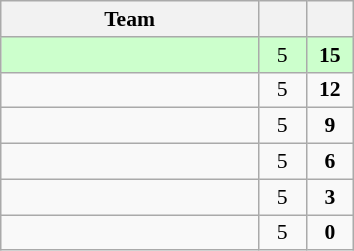<table class="wikitable" style="text-align: center; font-size: 90%;">
<tr>
<th width=165>Team</th>
<th width=25></th>
<th width=25></th>
</tr>
<tr style="background:#ccffcc">
<td style="text-align:left;"></td>
<td>5</td>
<td><strong>15</strong></td>
</tr>
<tr>
<td style="text-align:left;"></td>
<td>5</td>
<td><strong>12</strong></td>
</tr>
<tr>
<td style="text-align:left;"></td>
<td>5</td>
<td><strong>9</strong></td>
</tr>
<tr>
<td style="text-align:left;"></td>
<td>5</td>
<td><strong>6</strong></td>
</tr>
<tr>
<td style="text-align:left;"></td>
<td>5</td>
<td><strong>3</strong></td>
</tr>
<tr>
<td style="text-align:left;"></td>
<td>5</td>
<td><strong>0</strong></td>
</tr>
</table>
